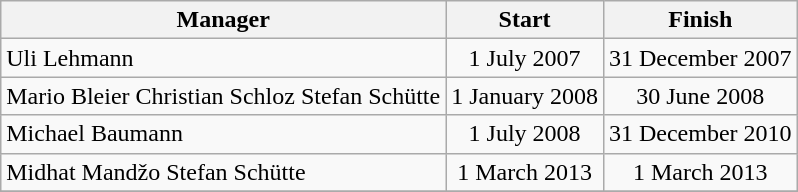<table class="wikitable">
<tr>
<th>Manager</th>
<th>Start</th>
<th>Finish</th>
</tr>
<tr align="center">
<td align="left">Uli Lehmann</td>
<td>1 July 2007</td>
<td>31 December 2007</td>
</tr>
<tr align="center">
<td align="left">Mario Bleier Christian Schloz Stefan Schütte</td>
<td>1 January 2008</td>
<td>30 June 2008</td>
</tr>
<tr align="center">
<td align="left">Michael Baumann</td>
<td>1 July 2008</td>
<td>31 December 2010</td>
</tr>
<tr align="center">
<td align="left">Midhat Mandžo  Stefan Schütte</td>
<td>1 March 2013</td>
<td>1 March 2013</td>
</tr>
<tr align="center">
</tr>
</table>
